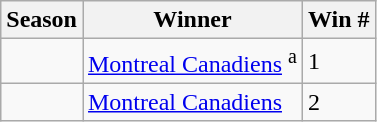<table class="wikitable">
<tr>
<th>Season</th>
<th>Winner</th>
<th>Win #</th>
</tr>
<tr>
<td></td>
<td><a href='#'>Montreal Canadiens</a> <sup>a</sup></td>
<td>1</td>
</tr>
<tr>
<td></td>
<td><a href='#'>Montreal Canadiens</a></td>
<td>2</td>
</tr>
</table>
